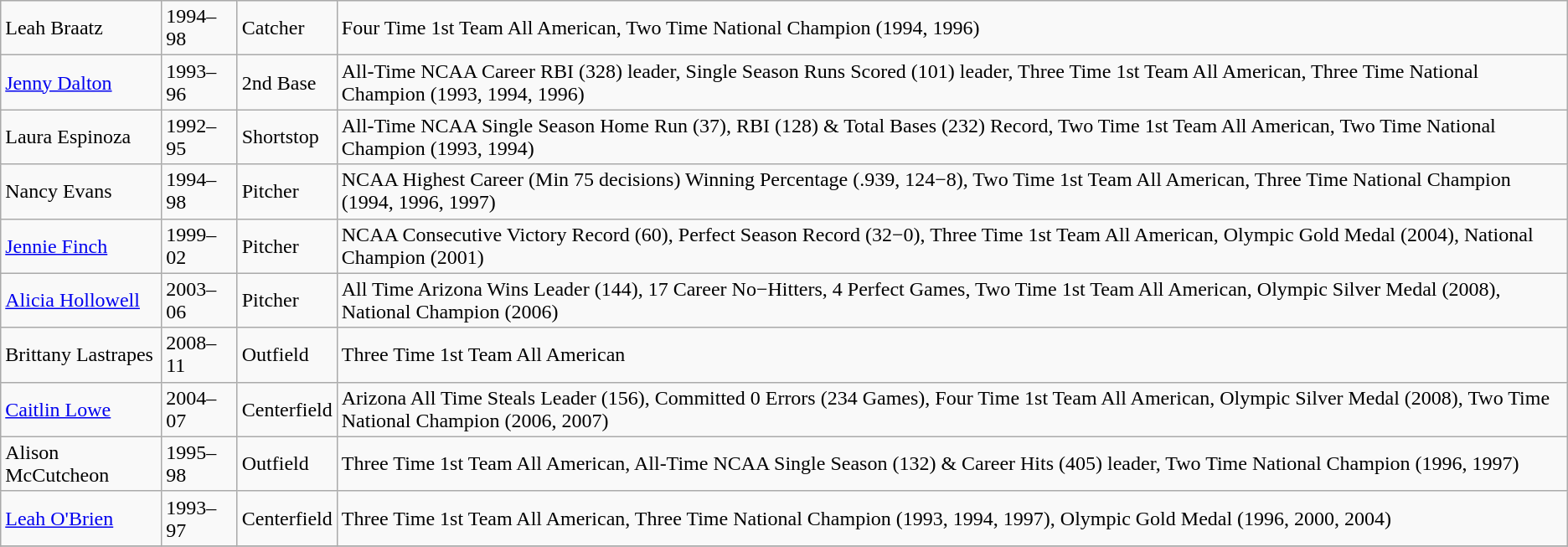<table class="sortable wikitable">
<tr>
<td>Leah Braatz</td>
<td>1994–98</td>
<td>Catcher</td>
<td>Four Time 1st Team All American, Two Time National Champion (1994, 1996)</td>
</tr>
<tr>
<td><a href='#'>Jenny Dalton</a></td>
<td>1993–96</td>
<td>2nd Base</td>
<td>All-Time NCAA Career RBI (328) leader, Single Season Runs Scored (101) leader, Three Time 1st Team All American, Three Time National Champion (1993, 1994, 1996)</td>
</tr>
<tr>
<td>Laura Espinoza</td>
<td>1992–95</td>
<td>Shortstop</td>
<td>All-Time NCAA Single Season Home Run (37), RBI (128) & Total Bases (232) Record, Two Time 1st Team All American, Two Time National Champion (1993, 1994)</td>
</tr>
<tr>
<td>Nancy Evans</td>
<td>1994–98</td>
<td>Pitcher</td>
<td>NCAA Highest Career (Min 75 decisions) Winning Percentage (.939, 124−8), Two Time 1st Team All American, Three Time National Champion (1994, 1996, 1997)</td>
</tr>
<tr>
<td><a href='#'>Jennie Finch</a></td>
<td>1999–02</td>
<td>Pitcher</td>
<td>NCAA Consecutive Victory Record (60), Perfect Season Record (32−0), Three Time 1st Team All American, Olympic Gold Medal (2004), National Champion (2001)</td>
</tr>
<tr>
<td><a href='#'>Alicia Hollowell</a></td>
<td>2003–06</td>
<td>Pitcher</td>
<td>All Time Arizona Wins Leader (144), 17 Career No−Hitters, 4 Perfect Games, Two Time 1st Team All American, Olympic Silver Medal (2008), National Champion (2006)</td>
</tr>
<tr>
<td>Brittany Lastrapes</td>
<td>2008–11</td>
<td>Outfield</td>
<td>Three Time 1st Team All American</td>
</tr>
<tr>
<td><a href='#'>Caitlin Lowe</a></td>
<td>2004–07</td>
<td>Centerfield</td>
<td>Arizona All Time Steals Leader (156), Committed 0 Errors (234 Games), Four Time 1st Team All American, Olympic Silver Medal (2008), Two Time National Champion (2006, 2007)</td>
</tr>
<tr>
<td>Alison McCutcheon</td>
<td>1995–98</td>
<td>Outfield</td>
<td>Three Time 1st Team All American, All-Time NCAA Single Season (132) & Career Hits (405) leader, Two Time National Champion (1996, 1997)</td>
</tr>
<tr>
<td><a href='#'>Leah O'Brien</a></td>
<td>1993–97</td>
<td>Centerfield</td>
<td>Three Time 1st Team All American, Three Time National Champion (1993, 1994, 1997), Olympic Gold Medal (1996, 2000, 2004)</td>
</tr>
<tr>
</tr>
</table>
